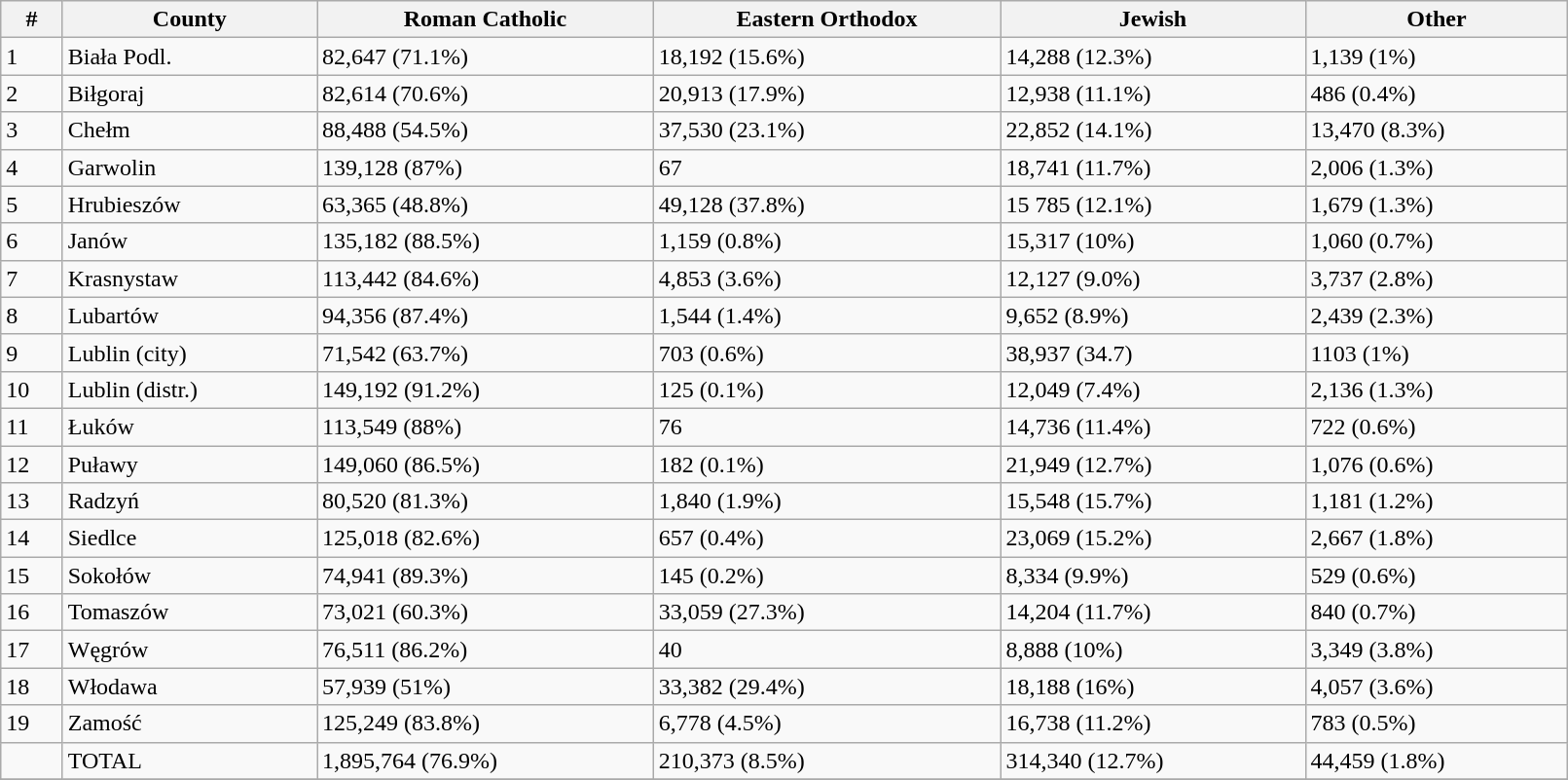<table class="wikitable" width="85%">
<tr>
<th>#</th>
<th>County</th>
<th>Roman Catholic</th>
<th>Eastern Orthodox</th>
<th>Jewish</th>
<th>Other</th>
</tr>
<tr>
<td>1</td>
<td>Biała Podl.</td>
<td>82,647 (71.1%)</td>
<td>18,192 (15.6%)</td>
<td>14,288 (12.3%)</td>
<td>1,139 (1%)</td>
</tr>
<tr>
<td>2</td>
<td>Biłgoraj</td>
<td>82,614 (70.6%)</td>
<td>20,913 (17.9%)</td>
<td>12,938 (11.1%)</td>
<td>486 (0.4%)</td>
</tr>
<tr>
<td>3</td>
<td>Chełm</td>
<td>88,488 (54.5%)</td>
<td>37,530 (23.1%)</td>
<td>22,852 (14.1%)</td>
<td>13,470 (8.3%)</td>
</tr>
<tr>
<td>4</td>
<td>Garwolin</td>
<td>139,128 (87%)</td>
<td>67</td>
<td>18,741 (11.7%)</td>
<td>2,006 (1.3%)</td>
</tr>
<tr>
<td>5</td>
<td>Hrubieszów</td>
<td>63,365 (48.8%)</td>
<td>49,128 (37.8%)</td>
<td>15 785 (12.1%)</td>
<td>1,679 (1.3%)</td>
</tr>
<tr>
<td>6</td>
<td>Janów</td>
<td>135,182 (88.5%)</td>
<td>1,159 (0.8%)</td>
<td>15,317 (10%)</td>
<td>1,060 (0.7%)</td>
</tr>
<tr>
<td>7</td>
<td>Krasnystaw</td>
<td>113,442 (84.6%)</td>
<td>4,853 (3.6%)</td>
<td>12,127 (9.0%)</td>
<td>3,737 (2.8%)</td>
</tr>
<tr>
<td>8</td>
<td>Lubartów</td>
<td>94,356 (87.4%)</td>
<td>1,544 (1.4%)</td>
<td>9,652 (8.9%)</td>
<td>2,439 (2.3%)</td>
</tr>
<tr>
<td>9</td>
<td>Lublin (city)</td>
<td>71,542 (63.7%)</td>
<td>703 (0.6%)</td>
<td>38,937 (34.7)</td>
<td>1103 (1%)</td>
</tr>
<tr>
<td>10</td>
<td>Lublin (distr.)</td>
<td>149,192 (91.2%)</td>
<td>125 (0.1%)</td>
<td>12,049 (7.4%)</td>
<td>2,136 (1.3%)</td>
</tr>
<tr>
<td>11</td>
<td>Łuków</td>
<td>113,549 (88%)</td>
<td>76</td>
<td>14,736 (11.4%)</td>
<td>722 (0.6%)</td>
</tr>
<tr>
<td>12</td>
<td>Puławy</td>
<td>149,060 (86.5%)</td>
<td>182 (0.1%)</td>
<td>21,949 (12.7%)</td>
<td>1,076 (0.6%)</td>
</tr>
<tr>
<td>13</td>
<td>Radzyń</td>
<td>80,520 (81.3%)</td>
<td>1,840 (1.9%)</td>
<td>15,548 (15.7%)</td>
<td>1,181 (1.2%)</td>
</tr>
<tr>
<td>14</td>
<td>Siedlce</td>
<td>125,018 (82.6%)</td>
<td>657 (0.4%)</td>
<td>23,069 (15.2%)</td>
<td>2,667 (1.8%)</td>
</tr>
<tr>
<td>15</td>
<td>Sokołów</td>
<td>74,941 (89.3%)</td>
<td>145 (0.2%)</td>
<td>8,334 (9.9%)</td>
<td>529 (0.6%)</td>
</tr>
<tr>
<td>16</td>
<td>Tomaszów</td>
<td>73,021 (60.3%)</td>
<td>33,059 (27.3%)</td>
<td>14,204 (11.7%)</td>
<td>840 (0.7%)</td>
</tr>
<tr>
<td>17</td>
<td>Węgrów</td>
<td>76,511 (86.2%)</td>
<td>40</td>
<td>8,888 (10%)</td>
<td>3,349 (3.8%)</td>
</tr>
<tr>
<td>18</td>
<td>Włodawa</td>
<td>57,939 (51%)</td>
<td>33,382 (29.4%)</td>
<td>18,188 (16%)</td>
<td>4,057 (3.6%)</td>
</tr>
<tr>
<td>19</td>
<td>Zamość</td>
<td>125,249 (83.8%)</td>
<td>6,778 (4.5%)</td>
<td>16,738 (11.2%)</td>
<td>783 (0.5%)</td>
</tr>
<tr>
<td></td>
<td>TOTAL</td>
<td>1,895,764 (76.9%)</td>
<td>210,373 (8.5%)</td>
<td>314,340 (12.7%)</td>
<td>44,459 (1.8%)</td>
</tr>
<tr>
</tr>
</table>
